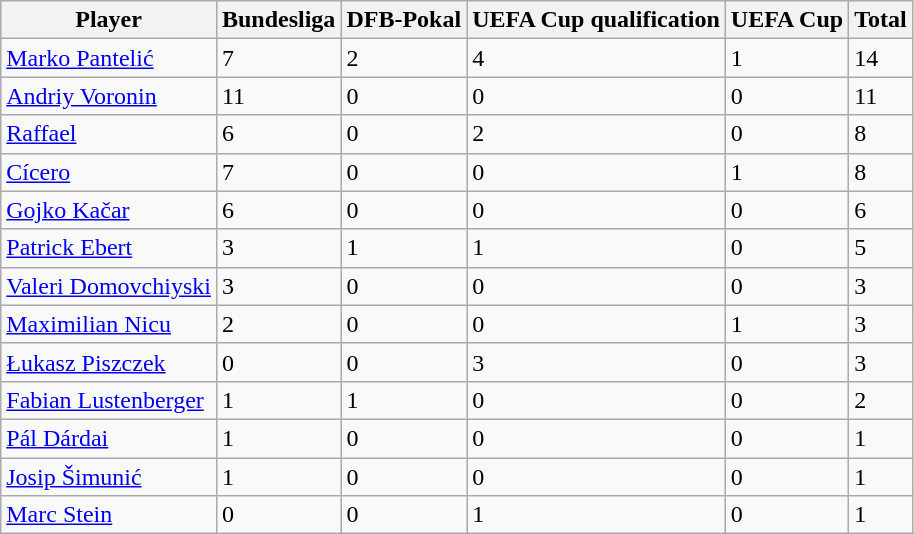<table class="wikitable sortable">
<tr>
<th>Player</th>
<th>Bundesliga</th>
<th>DFB-Pokal</th>
<th>UEFA Cup qualification</th>
<th>UEFA Cup</th>
<th>Total</th>
</tr>
<tr>
<td> <a href='#'>Marko Pantelić</a></td>
<td>7</td>
<td>2</td>
<td>4</td>
<td>1</td>
<td>14</td>
</tr>
<tr>
<td> <a href='#'>Andriy Voronin</a></td>
<td>11</td>
<td>0</td>
<td>0</td>
<td>0</td>
<td>11</td>
</tr>
<tr>
<td> <a href='#'>Raffael</a></td>
<td>6</td>
<td>0</td>
<td>2</td>
<td>0</td>
<td>8</td>
</tr>
<tr>
<td> <a href='#'>Cícero</a></td>
<td>7</td>
<td>0</td>
<td>0</td>
<td>1</td>
<td>8</td>
</tr>
<tr>
<td> <a href='#'>Gojko Kačar</a></td>
<td>6</td>
<td>0</td>
<td>0</td>
<td>0</td>
<td>6</td>
</tr>
<tr>
<td> <a href='#'>Patrick Ebert</a></td>
<td>3</td>
<td>1</td>
<td>1</td>
<td>0</td>
<td>5</td>
</tr>
<tr>
<td> <a href='#'>Valeri Domovchiyski</a></td>
<td>3</td>
<td>0</td>
<td>0</td>
<td>0</td>
<td>3</td>
</tr>
<tr>
<td> <a href='#'>Maximilian Nicu</a></td>
<td>2</td>
<td>0</td>
<td>0</td>
<td>1</td>
<td>3</td>
</tr>
<tr>
<td> <a href='#'>Łukasz Piszczek</a></td>
<td>0</td>
<td>0</td>
<td>3</td>
<td>0</td>
<td>3</td>
</tr>
<tr>
<td> <a href='#'>Fabian Lustenberger</a></td>
<td>1</td>
<td>1</td>
<td>0</td>
<td>0</td>
<td>2</td>
</tr>
<tr>
<td> <a href='#'>Pál Dárdai</a></td>
<td>1</td>
<td>0</td>
<td>0</td>
<td>0</td>
<td>1</td>
</tr>
<tr>
<td> <a href='#'>Josip Šimunić</a></td>
<td>1</td>
<td>0</td>
<td>0</td>
<td>0</td>
<td>1</td>
</tr>
<tr>
<td> <a href='#'>Marc Stein</a></td>
<td>0</td>
<td>0</td>
<td>1</td>
<td>0</td>
<td>1</td>
</tr>
</table>
